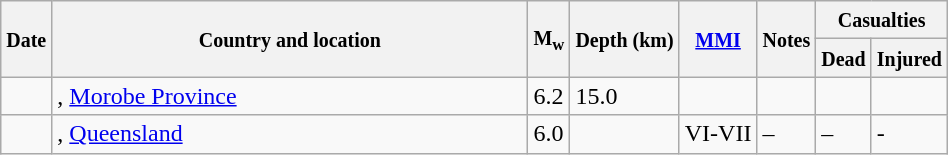<table class="wikitable sortable sort-under" style="border:1px black; margin-left:1em;">
<tr>
<th rowspan="2"><small>Date</small></th>
<th rowspan="2" style="width: 310px"><small>Country and location</small></th>
<th rowspan="2"><small>M<sub>w</sub></small></th>
<th rowspan="2"><small>Depth (km)</small></th>
<th rowspan="2"><small><a href='#'>MMI</a></small></th>
<th rowspan="2" class="unsortable"><small>Notes</small></th>
<th colspan="2"><small>Casualties</small></th>
</tr>
<tr>
<th><small>Dead</small></th>
<th><small>Injured</small></th>
</tr>
<tr>
<td></td>
<td>, <a href='#'>Morobe Province</a></td>
<td>6.2</td>
<td>15.0</td>
<td></td>
<td></td>
<td></td>
<td></td>
</tr>
<tr>
<td></td>
<td>, <a href='#'>Queensland</a></td>
<td>6.0</td>
<td></td>
<td>VI-VII</td>
<td>–</td>
<td>–</td>
<td>-</td>
</tr>
</table>
